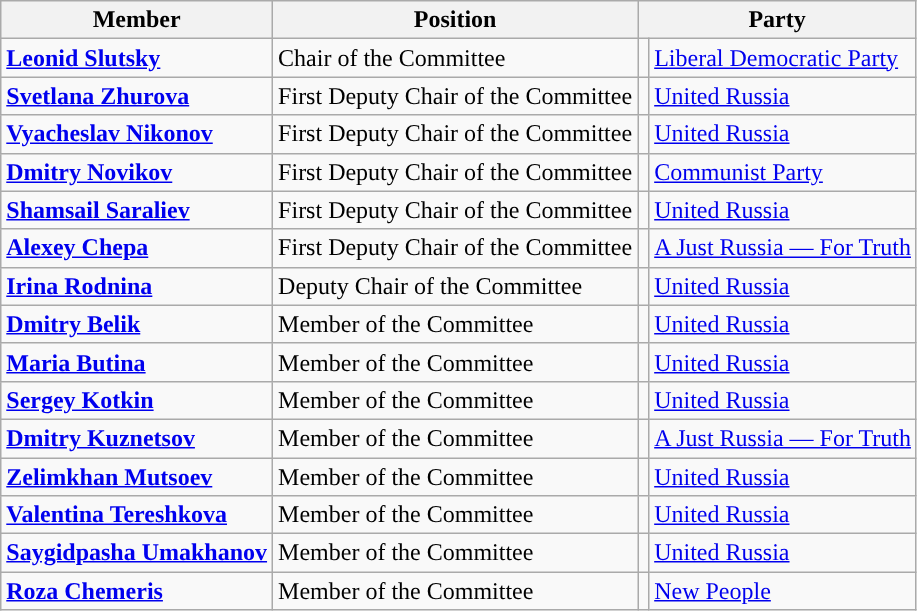<table class="wikitable">
<tr>
<th>Member</th>
<th>Position</th>
<th colspan=2>Party</th>
</tr>
<tr>
<td><strong><a href='#'>Leonid Slutsky</a></strong></td>
<td>Chair of the Committee</td>
<td align=center style="background: "></td>
<td><a href='#'>Liberal Democratic Party</a></td>
</tr>
<tr>
<td><strong><a href='#'>Svetlana Zhurova</a></strong></td>
<td>First Deputy Chair of the Committee</td>
<td align=center style="background: "></td>
<td><a href='#'>United Russia</a></td>
</tr>
<tr>
<td><strong><a href='#'>Vyacheslav Nikonov</a></strong></td>
<td>First Deputy Chair of the Committee</td>
<td align=center style="background: "></td>
<td><a href='#'>United Russia</a></td>
</tr>
<tr>
<td><strong><a href='#'>Dmitry Novikov</a></strong></td>
<td>First Deputy Chair of the Committee</td>
<td align=center style="background: "></td>
<td><a href='#'>Communist Party</a></td>
</tr>
<tr>
<td><strong><a href='#'>Shamsail Saraliev</a></strong></td>
<td>First Deputy Chair of the Committee</td>
<td align=center style="background: "></td>
<td><a href='#'>United Russia</a></td>
</tr>
<tr>
<td><strong><a href='#'>Alexey Chepa</a></strong></td>
<td>First Deputy Chair of the Committee</td>
<td align=center style="background: "></td>
<td><a href='#'>A Just Russia — For Truth</a></td>
</tr>
<tr>
<td><strong><a href='#'>Irina Rodnina</a></strong></td>
<td>Deputy Chair of the Committee</td>
<td align=center style="background: "></td>
<td><a href='#'>United Russia</a></td>
</tr>
<tr>
<td><strong><a href='#'>Dmitry Belik</a></strong></td>
<td>Member of the Committee</td>
<td align=center style="background: "></td>
<td><a href='#'>United Russia</a></td>
</tr>
<tr>
<td><strong><a href='#'>Maria Butina</a></strong></td>
<td>Member of the Committee</td>
<td align=center style="background: "></td>
<td><a href='#'>United Russia</a></td>
</tr>
<tr>
<td><strong><a href='#'>Sergey Kotkin</a></strong></td>
<td>Member of the Committee</td>
<td align=center style="background: "></td>
<td><a href='#'>United Russia</a></td>
</tr>
<tr>
<td><strong><a href='#'>Dmitry Kuznetsov</a></strong></td>
<td>Member of the Committee</td>
<td align=center style="background: "></td>
<td><a href='#'>A Just Russia — For Truth</a></td>
</tr>
<tr>
<td><strong><a href='#'>Zelimkhan Mutsoev</a></strong></td>
<td>Member of the Committee</td>
<td align=center style="background: "></td>
<td><a href='#'>United Russia</a></td>
</tr>
<tr>
<td><strong><a href='#'>Valentina Tereshkova</a></strong></td>
<td>Member of the Committee</td>
<td align=center style="background: "></td>
<td><a href='#'>United Russia</a></td>
</tr>
<tr>
<td><strong><a href='#'>Saygidpasha Umakhanov</a></strong></td>
<td>Member of the Committee</td>
<td align=center style="background: "></td>
<td><a href='#'>United Russia</a></td>
</tr>
<tr>
<td><strong><a href='#'>Roza Chemeris</a></strong></td>
<td>Member of the Committee</td>
<td align=center style="background: "></td>
<td><a href='#'>New People</a></td>
</tr>
</table>
